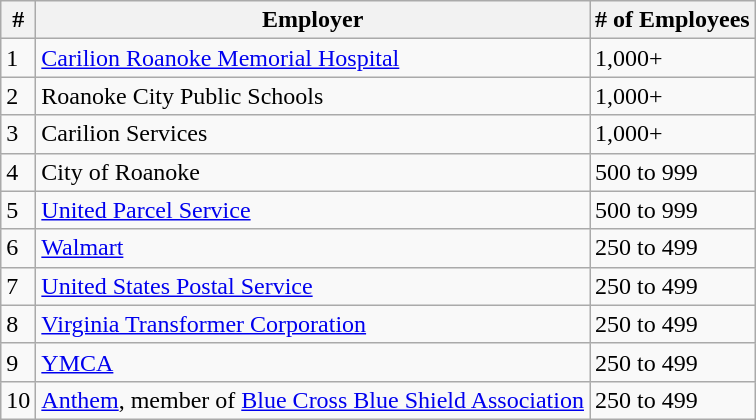<table class="wikitable">
<tr>
<th>#</th>
<th>Employer</th>
<th># of Employees</th>
</tr>
<tr>
<td>1</td>
<td><a href='#'>Carilion Roanoke Memorial Hospital</a></td>
<td>1,000+</td>
</tr>
<tr>
<td>2</td>
<td>Roanoke City Public Schools</td>
<td>1,000+</td>
</tr>
<tr>
<td>3</td>
<td>Carilion Services</td>
<td>1,000+</td>
</tr>
<tr>
<td>4</td>
<td>City of Roanoke</td>
<td>500 to 999</td>
</tr>
<tr>
<td>5</td>
<td><a href='#'>United Parcel Service</a></td>
<td>500 to 999</td>
</tr>
<tr>
<td>6</td>
<td><a href='#'>Walmart</a></td>
<td>250 to 499</td>
</tr>
<tr>
<td>7</td>
<td><a href='#'>United States Postal Service</a></td>
<td>250 to 499</td>
</tr>
<tr>
<td>8</td>
<td><a href='#'>Virginia Transformer Corporation</a></td>
<td>250 to 499</td>
</tr>
<tr>
<td>9</td>
<td><a href='#'>YMCA</a></td>
<td>250 to 499</td>
</tr>
<tr>
<td>10</td>
<td><a href='#'>Anthem</a>, member of <a href='#'>Blue Cross Blue Shield Association</a></td>
<td>250 to 499</td>
</tr>
</table>
